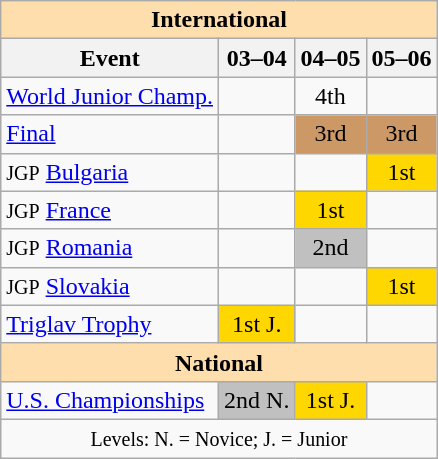<table class="wikitable" style="text-align:center">
<tr>
<th style="background-color: #ffdead; " colspan=4 align=center><strong>International</strong></th>
</tr>
<tr>
<th>Event</th>
<th>03–04</th>
<th>04–05</th>
<th>05–06</th>
</tr>
<tr>
<td align=left><a href='#'>World Junior Champ.</a></td>
<td></td>
<td>4th</td>
<td></td>
</tr>
<tr>
<td align=left> <a href='#'>Final</a></td>
<td></td>
<td bgcolor=cc9966>3rd</td>
<td bgcolor=cc9966>3rd</td>
</tr>
<tr>
<td align=left><small>JGP</small> <a href='#'>Bulgaria</a></td>
<td></td>
<td></td>
<td bgcolor=gold>1st</td>
</tr>
<tr>
<td align=left><small>JGP</small> <a href='#'>France</a></td>
<td></td>
<td bgcolor=gold>1st</td>
<td></td>
</tr>
<tr>
<td align=left><small>JGP</small> <a href='#'>Romania</a></td>
<td></td>
<td bgcolor=silver>2nd</td>
<td></td>
</tr>
<tr>
<td align=left><small>JGP</small> <a href='#'>Slovakia</a></td>
<td></td>
<td></td>
<td bgcolor=gold>1st</td>
</tr>
<tr>
<td align=left><a href='#'>Triglav Trophy</a></td>
<td bgcolor=gold>1st J.</td>
<td></td>
<td></td>
</tr>
<tr>
<th style="background-color: #ffdead; " colspan=4 align=center><strong>National</strong></th>
</tr>
<tr>
<td align=left><a href='#'>U.S. Championships</a></td>
<td bgcolor=silver>2nd N.</td>
<td bgcolor=gold>1st J.</td>
<td></td>
</tr>
<tr>
<td colspan=4 align=center><small> Levels: N. = Novice; J. = Junior </small></td>
</tr>
</table>
